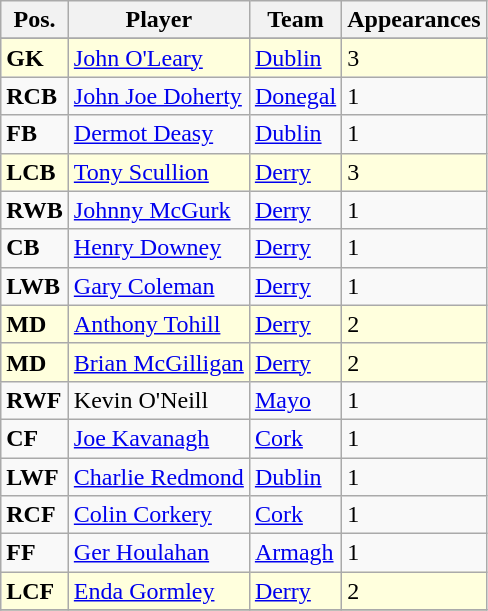<table class="wikitable">
<tr>
<th>Pos.</th>
<th>Player</th>
<th>Team</th>
<th>Appearances</th>
</tr>
<tr>
</tr>
<tr bgcolor=#FFFFDD>
<td><strong>GK </strong></td>
<td> <a href='#'>John O'Leary</a></td>
<td><a href='#'>Dublin</a></td>
<td>3</td>
</tr>
<tr>
<td><strong>RCB</strong></td>
<td> <a href='#'>John Joe Doherty</a></td>
<td><a href='#'>Donegal</a></td>
<td>1</td>
</tr>
<tr>
<td><strong>FB</strong></td>
<td> <a href='#'>Dermot Deasy</a></td>
<td><a href='#'>Dublin</a></td>
<td>1</td>
</tr>
<tr bgcolor=#FFFFDD>
<td><strong>LCB</strong></td>
<td> <a href='#'>Tony Scullion</a></td>
<td><a href='#'>Derry</a></td>
<td>3</td>
</tr>
<tr>
<td><strong>RWB</strong></td>
<td> <a href='#'>Johnny McGurk</a></td>
<td><a href='#'>Derry</a></td>
<td>1</td>
</tr>
<tr>
<td><strong>CB</strong></td>
<td> <a href='#'>Henry Downey</a></td>
<td><a href='#'>Derry</a></td>
<td>1</td>
</tr>
<tr>
<td><strong>LWB</strong></td>
<td> <a href='#'>Gary Coleman</a></td>
<td><a href='#'>Derry</a></td>
<td>1</td>
</tr>
<tr bgcolor=#FFFFDD>
<td><strong>MD </strong></td>
<td> <a href='#'>Anthony Tohill</a></td>
<td><a href='#'>Derry</a></td>
<td>2</td>
</tr>
<tr bgcolor=#FFFFDD>
<td><strong>MD </strong></td>
<td> <a href='#'>Brian McGilligan</a></td>
<td><a href='#'>Derry</a></td>
<td>2</td>
</tr>
<tr>
<td><strong>RWF</strong></td>
<td> Kevin O'Neill</td>
<td><a href='#'>Mayo</a></td>
<td>1</td>
</tr>
<tr>
<td><strong>CF</strong></td>
<td> <a href='#'>Joe Kavanagh</a></td>
<td><a href='#'>Cork</a></td>
<td>1</td>
</tr>
<tr>
<td><strong>LWF</strong></td>
<td> <a href='#'>Charlie Redmond</a></td>
<td><a href='#'>Dublin</a></td>
<td>1</td>
</tr>
<tr>
<td><strong>RCF </strong></td>
<td> <a href='#'>Colin Corkery</a></td>
<td><a href='#'>Cork</a></td>
<td>1</td>
</tr>
<tr>
<td><strong>FF</strong></td>
<td> <a href='#'>Ger Houlahan</a></td>
<td><a href='#'>Armagh</a></td>
<td>1</td>
</tr>
<tr bgcolor=#FFFFDD>
<td><strong>LCF</strong></td>
<td> <a href='#'>Enda Gormley</a></td>
<td><a href='#'>Derry</a></td>
<td>2</td>
</tr>
<tr>
</tr>
</table>
